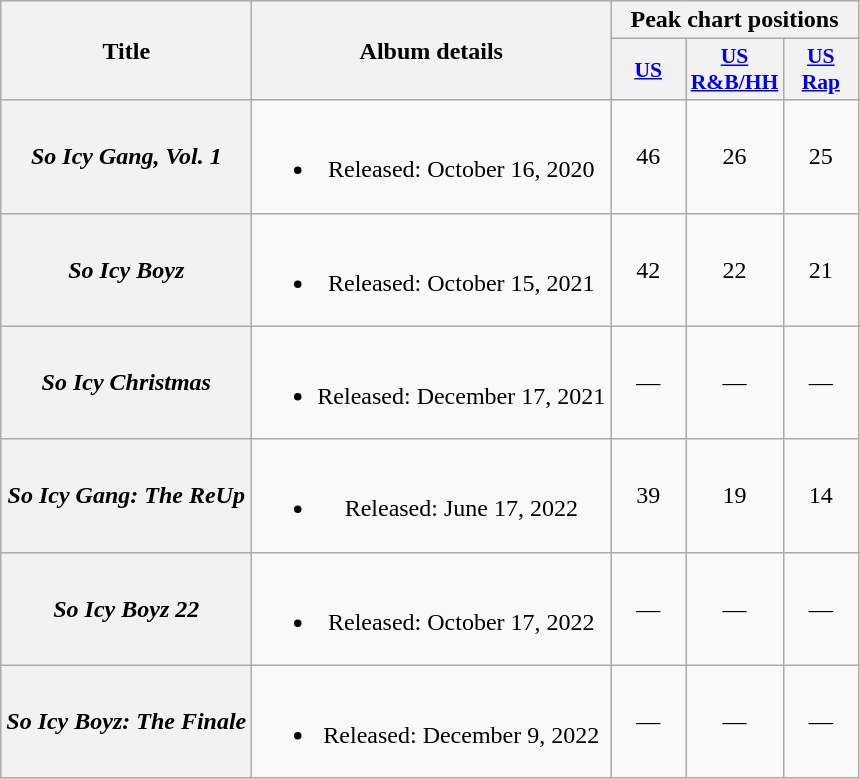<table class="wikitable plainrowheaders" style="text-align:center;">
<tr>
<th rowspan="2">Title</th>
<th rowspan="2">Album details</th>
<th colspan="3">Peak chart positions</th>
</tr>
<tr>
<th scope="col" style="width:3em;font-size:90%;"><a href='#'>US</a><br></th>
<th scope="col" style="width:3em;font-size:90%;"><a href='#'>US<br>R&B/HH</a></th>
<th scope="col" style="width:3em;font-size:90%;"><a href='#'>US<br>Rap</a></th>
</tr>
<tr>
<th scope="row"><em>So Icy Gang, Vol. 1</em><br></th>
<td><br><ul><li>Released: October 16, 2020</li></ul></td>
<td>46</td>
<td>26</td>
<td>25</td>
</tr>
<tr>
<th scope="row"><em>So Icy Boyz</em><br></th>
<td><br><ul><li>Released: October 15, 2021</li></ul></td>
<td>42</td>
<td>22</td>
<td>21</td>
</tr>
<tr>
<th scope="row"><em>So Icy Christmas</em><br></th>
<td><br><ul><li>Released: December 17, 2021</li></ul></td>
<td>—</td>
<td>—</td>
<td>—</td>
</tr>
<tr>
<th scope="row"><em>So Icy Gang: The ReUp</em><br></th>
<td><br><ul><li>Released: June 17, 2022</li></ul></td>
<td>39</td>
<td>19</td>
<td>14</td>
</tr>
<tr>
<th scope="row"><em>So Icy Boyz 22</em><br></th>
<td><br><ul><li>Released: October 17, 2022</li></ul></td>
<td>—</td>
<td>—</td>
<td>—</td>
</tr>
<tr>
<th scope="row"><em>So Icy Boyz: The Finale</em><br></th>
<td><br><ul><li>Released: December 9, 2022</li></ul></td>
<td>—</td>
<td>—</td>
<td>—</td>
</tr>
</table>
